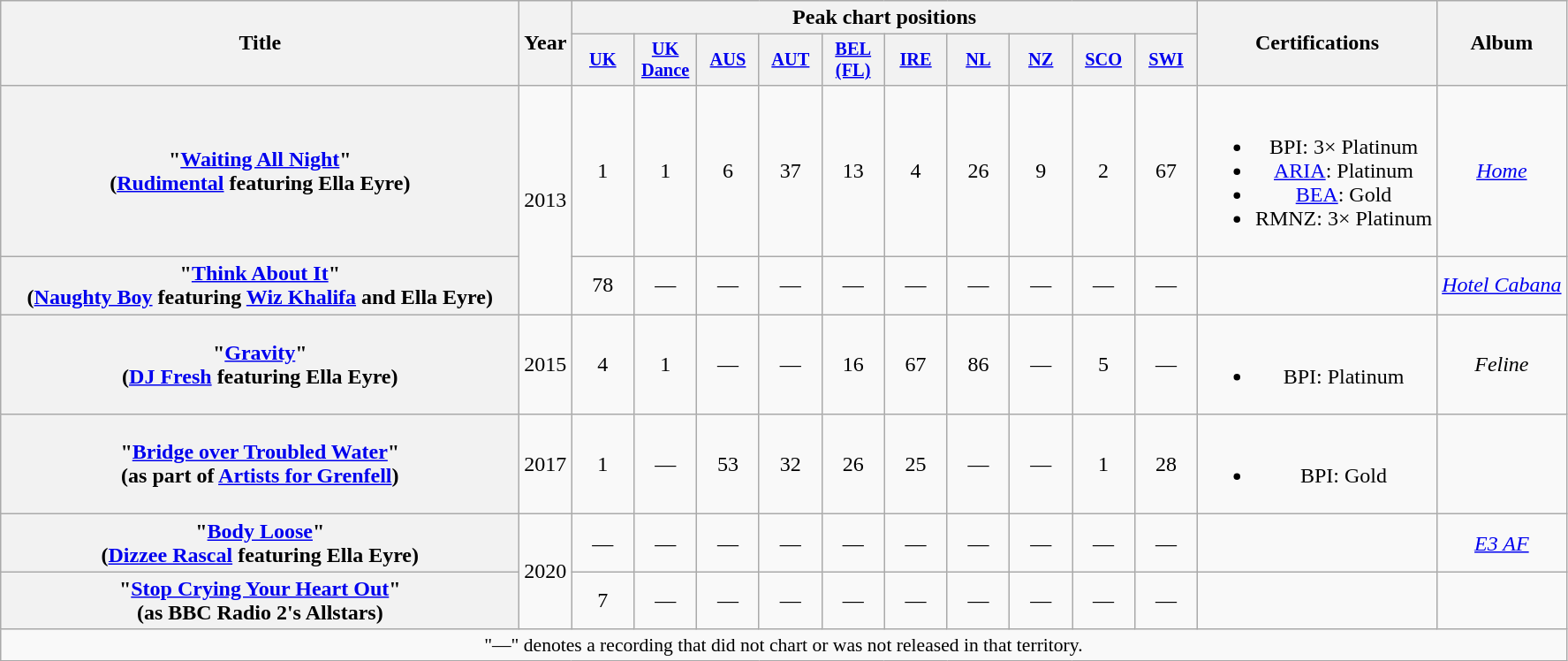<table class="wikitable plainrowheaders" style="text-align:center;">
<tr>
<th scope="col" rowspan="2" style="width:24em;">Title</th>
<th scope="col" rowspan="2" style="width:1em;">Year</th>
<th scope="col" colspan="10">Peak chart positions</th>
<th scope="col" rowspan="2">Certifications</th>
<th scope="col" rowspan="2">Album</th>
</tr>
<tr>
<th scope="col" style="width:3em;font-size:85%;"><a href='#'>UK</a><br></th>
<th scope="col" style="width:3em;font-size:85%;"><a href='#'>UK<br>Dance</a></th>
<th scope="col" style="width:3em;font-size:85%;"><a href='#'>AUS</a><br></th>
<th scope="col" style="width:3em;font-size:85%;"><a href='#'>AUT</a><br></th>
<th scope="col" style="width:3em;font-size:85%;"><a href='#'>BEL (FL)</a><br></th>
<th scope="col" style="width:3em;font-size:85%;"><a href='#'>IRE</a><br></th>
<th scope="col" style="width:3em;font-size:85%;"><a href='#'>NL</a><br></th>
<th scope="col" style="width:3em;font-size:85%;"><a href='#'>NZ</a><br></th>
<th scope="col" style="width:3em;font-size:85%;"><a href='#'>SCO</a></th>
<th scope="col" style="width:3em;font-size:85%;"><a href='#'>SWI</a><br></th>
</tr>
<tr>
<th scope="row">"<a href='#'>Waiting All Night</a>"<br><span>(<a href='#'>Rudimental</a> featuring Ella Eyre)</span></th>
<td rowspan="2">2013</td>
<td>1</td>
<td>1</td>
<td>6</td>
<td>37</td>
<td>13</td>
<td>4</td>
<td>26</td>
<td>9</td>
<td>2</td>
<td>67</td>
<td><br><ul><li>BPI: 3× Platinum</li><li><a href='#'>ARIA</a>: Platinum</li><li><a href='#'>BEA</a>: Gold</li><li>RMNZ: 3× Platinum</li></ul></td>
<td><em><a href='#'>Home</a></em></td>
</tr>
<tr>
<th scope="row">"<a href='#'>Think About It</a>"<br><span>(<a href='#'>Naughty Boy</a> featuring <a href='#'>Wiz Khalifa</a> and Ella Eyre)</span></th>
<td>78</td>
<td>—</td>
<td>—</td>
<td>—</td>
<td>—</td>
<td>—</td>
<td>—</td>
<td>—</td>
<td>—</td>
<td>—</td>
<td></td>
<td><em><a href='#'>Hotel Cabana</a></em></td>
</tr>
<tr>
<th scope="row">"<a href='#'>Gravity</a>"<br><span>(<a href='#'>DJ Fresh</a> featuring Ella Eyre)</span></th>
<td>2015</td>
<td>4</td>
<td>1</td>
<td>—</td>
<td>—</td>
<td>16</td>
<td>67</td>
<td>86</td>
<td>—</td>
<td>5</td>
<td>—</td>
<td><br><ul><li>BPI: Platinum</li></ul></td>
<td><em>Feline</em></td>
</tr>
<tr>
<th scope="row">"<a href='#'>Bridge over Troubled Water</a>"<br><span>(as part of <a href='#'>Artists for Grenfell</a>)</span></th>
<td>2017</td>
<td>1</td>
<td>—</td>
<td>53</td>
<td>32</td>
<td>26</td>
<td>25</td>
<td>—</td>
<td>—</td>
<td>1</td>
<td>28</td>
<td><br><ul><li>BPI: Gold</li></ul></td>
<td></td>
</tr>
<tr>
<th scope="row">"<a href='#'>Body Loose</a>"<br><span>(<a href='#'>Dizzee Rascal</a> featuring Ella Eyre)</span></th>
<td rowspan="2">2020</td>
<td>—</td>
<td>—</td>
<td>—</td>
<td>—</td>
<td>—</td>
<td>—</td>
<td>—</td>
<td>—</td>
<td>—</td>
<td>—</td>
<td></td>
<td><em><a href='#'>E3 AF</a></em></td>
</tr>
<tr>
<th scope="row">"<a href='#'>Stop Crying Your Heart Out</a>"<br><span>(as BBC Radio 2's Allstars)</span></th>
<td>7</td>
<td>—</td>
<td>—</td>
<td>—</td>
<td>—</td>
<td>—</td>
<td>—</td>
<td>—</td>
<td>—</td>
<td>—</td>
<td></td>
<td></td>
</tr>
<tr>
<td colspan="23" style="font-size:90%">"—" denotes a recording that did not chart or was not released in that territory.</td>
</tr>
</table>
